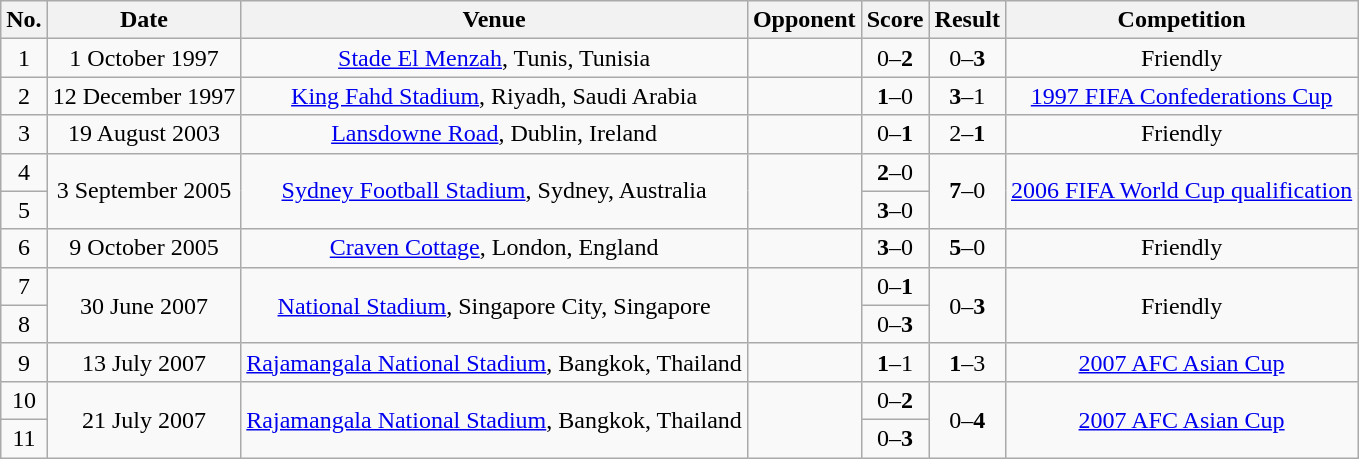<table class="wikitable sortable" style="text-align: center;">
<tr>
<th>No.</th>
<th>Date</th>
<th>Venue</th>
<th>Opponent</th>
<th>Score</th>
<th>Result</th>
<th>Competition</th>
</tr>
<tr>
<td>1</td>
<td>1 October 1997</td>
<td><a href='#'>Stade El Menzah</a>, Tunis, Tunisia</td>
<td></td>
<td>0–<strong>2</strong></td>
<td>0–<strong>3</strong></td>
<td>Friendly</td>
</tr>
<tr>
<td>2</td>
<td>12 December 1997</td>
<td><a href='#'>King Fahd Stadium</a>, Riyadh, Saudi Arabia</td>
<td></td>
<td><strong>1</strong>–0</td>
<td><strong>3</strong>–1</td>
<td><a href='#'>1997 FIFA Confederations Cup</a></td>
</tr>
<tr>
<td>3</td>
<td>19 August 2003</td>
<td><a href='#'>Lansdowne Road</a>, Dublin, Ireland</td>
<td></td>
<td>0–<strong>1</strong></td>
<td>2–<strong>1</strong></td>
<td>Friendly</td>
</tr>
<tr>
<td>4</td>
<td rowspan="2">3 September 2005</td>
<td rowspan="2"><a href='#'>Sydney Football Stadium</a>, Sydney, Australia</td>
<td rowspan="2"></td>
<td><strong>2</strong>–0</td>
<td rowspan="2"><strong>7</strong>–0</td>
<td rowspan="2"><a href='#'>2006 FIFA World Cup qualification</a></td>
</tr>
<tr>
<td>5</td>
<td><strong>3</strong>–0</td>
</tr>
<tr>
<td>6</td>
<td>9 October 2005</td>
<td><a href='#'>Craven Cottage</a>, London, England</td>
<td></td>
<td><strong>3</strong>–0</td>
<td><strong>5</strong>–0</td>
<td>Friendly</td>
</tr>
<tr>
<td>7</td>
<td rowspan="2">30 June 2007</td>
<td rowspan="2"><a href='#'>National Stadium</a>, Singapore City, Singapore</td>
<td rowspan="2"></td>
<td>0–<strong>1</strong></td>
<td rowspan="2">0–<strong>3</strong></td>
<td rowspan="2">Friendly</td>
</tr>
<tr>
<td>8</td>
<td>0–<strong>3</strong></td>
</tr>
<tr>
<td>9</td>
<td>13 July 2007</td>
<td><a href='#'>Rajamangala National Stadium</a>, Bangkok, Thailand</td>
<td></td>
<td><strong>1</strong>–1</td>
<td><strong>1</strong>–3</td>
<td><a href='#'>2007 AFC Asian Cup</a></td>
</tr>
<tr>
<td>10</td>
<td rowspan="2">21 July 2007</td>
<td rowspan="2"><a href='#'>Rajamangala National Stadium</a>, Bangkok, Thailand</td>
<td rowspan="2"></td>
<td>0–<strong>2</strong></td>
<td rowspan="2">0–<strong>4</strong></td>
<td rowspan="2"><a href='#'>2007 AFC Asian Cup</a></td>
</tr>
<tr>
<td>11</td>
<td>0–<strong>3</strong></td>
</tr>
</table>
